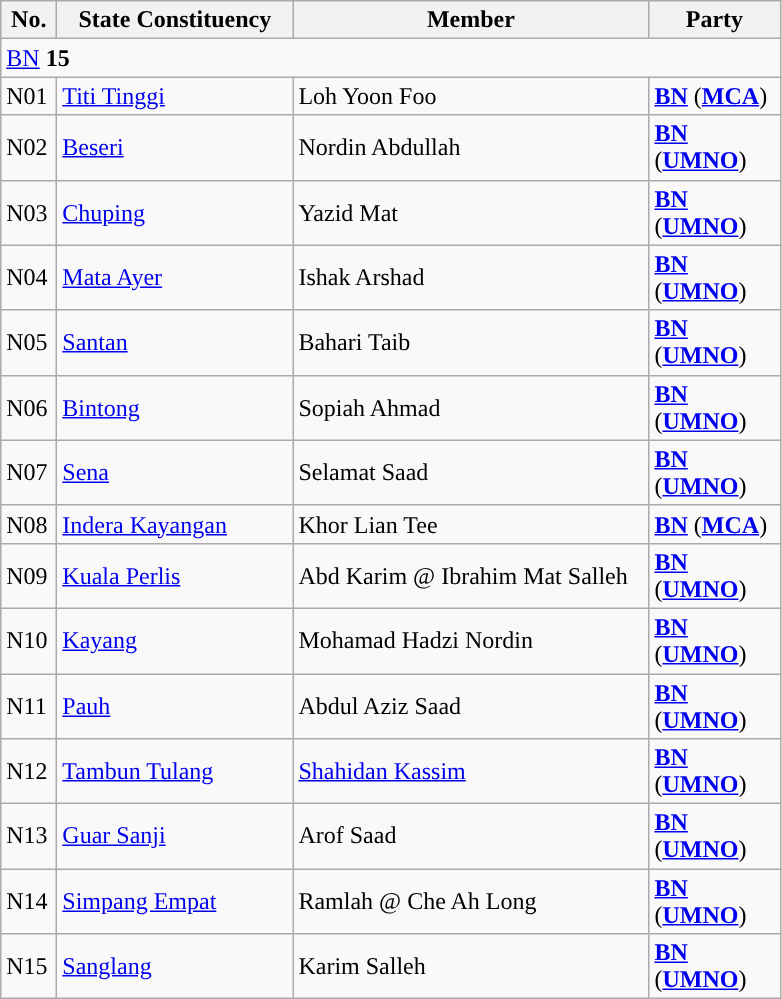<table class="wikitable sortable">
<tr>
<th style="width:30px;">No.</th>
<th style="width:150px;">State Constituency</th>
<th style="width:230px;">Member</th>
<th style="width:80px;">Party</th>
</tr>
<tr>
<td colspan="4"><a href='#'>BN</a> <strong>15</strong></td>
</tr>
<tr>
<td>N01</td>
<td><a href='#'>Titi Tinggi</a></td>
<td>Loh Yoon Foo</td>
<td><strong><a href='#'>BN</a></strong> (<strong><a href='#'>MCA</a></strong>)</td>
</tr>
<tr>
<td>N02</td>
<td><a href='#'>Beseri</a></td>
<td>Nordin Abdullah</td>
<td><strong><a href='#'>BN</a></strong> (<strong><a href='#'>UMNO</a></strong>)</td>
</tr>
<tr>
<td>N03</td>
<td><a href='#'>Chuping</a></td>
<td>Yazid Mat</td>
<td><strong><a href='#'>BN</a></strong> (<strong><a href='#'>UMNO</a></strong>)</td>
</tr>
<tr>
<td>N04</td>
<td><a href='#'>Mata Ayer</a></td>
<td>Ishak Arshad</td>
<td><strong><a href='#'>BN</a></strong> (<strong><a href='#'>UMNO</a></strong>)</td>
</tr>
<tr>
<td>N05</td>
<td><a href='#'>Santan</a></td>
<td>Bahari Taib</td>
<td><strong><a href='#'>BN</a></strong> (<strong><a href='#'>UMNO</a></strong>)</td>
</tr>
<tr>
<td>N06</td>
<td><a href='#'>Bintong</a></td>
<td>Sopiah Ahmad</td>
<td><strong><a href='#'>BN</a></strong> (<strong><a href='#'>UMNO</a></strong>)</td>
</tr>
<tr>
<td>N07</td>
<td><a href='#'>Sena</a></td>
<td>Selamat Saad</td>
<td><strong><a href='#'>BN</a></strong> (<strong><a href='#'>UMNO</a></strong>)</td>
</tr>
<tr>
<td>N08</td>
<td><a href='#'>Indera Kayangan</a></td>
<td>Khor Lian Tee</td>
<td><strong><a href='#'>BN</a></strong> (<strong><a href='#'>MCA</a></strong>)</td>
</tr>
<tr>
<td>N09</td>
<td><a href='#'>Kuala Perlis</a></td>
<td>Abd Karim @ Ibrahim Mat Salleh</td>
<td><strong><a href='#'>BN</a></strong> (<strong><a href='#'>UMNO</a></strong>)</td>
</tr>
<tr>
<td>N10</td>
<td><a href='#'>Kayang</a></td>
<td>Mohamad Hadzi Nordin</td>
<td><strong><a href='#'>BN</a></strong> (<strong><a href='#'>UMNO</a></strong>)</td>
</tr>
<tr>
<td>N11</td>
<td><a href='#'>Pauh</a></td>
<td>Abdul Aziz Saad</td>
<td><strong><a href='#'>BN</a></strong> (<strong><a href='#'>UMNO</a></strong>)</td>
</tr>
<tr>
<td>N12</td>
<td><a href='#'>Tambun Tulang</a></td>
<td><a href='#'>Shahidan Kassim</a></td>
<td><strong><a href='#'>BN</a></strong> (<strong><a href='#'>UMNO</a></strong>)</td>
</tr>
<tr>
<td>N13</td>
<td><a href='#'>Guar Sanji</a></td>
<td>Arof Saad</td>
<td><strong><a href='#'>BN</a></strong> (<strong><a href='#'>UMNO</a></strong>)</td>
</tr>
<tr>
<td>N14</td>
<td><a href='#'>Simpang Empat</a></td>
<td>Ramlah @ Che Ah Long</td>
<td><strong><a href='#'>BN</a></strong> (<strong><a href='#'>UMNO</a></strong>)</td>
</tr>
<tr>
<td>N15</td>
<td><a href='#'>Sanglang</a></td>
<td>Karim Salleh</td>
<td><strong><a href='#'>BN</a></strong> (<strong><a href='#'>UMNO</a></strong>)</td>
</tr>
</table>
